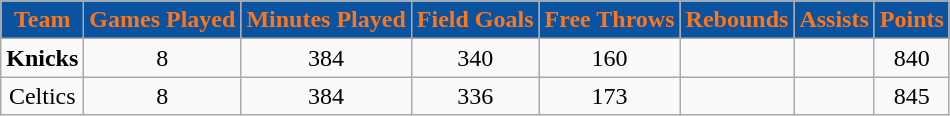<table class="wikitable">
<tr>
<th style="color:#FF7518; background:#0953a0;">Team</th>
<th style="color:#FF7518; background:#0953a0;">Games Played</th>
<th style="color:#FF7518; background:#0953a0;">Minutes Played</th>
<th style="color:#FF7518; background:#0953a0;">Field Goals</th>
<th style="color:#FF7518; background:#0953a0;">Free Throws</th>
<th style="color:#FF7518; background:#0953a0;">Rebounds</th>
<th style="color:#FF7518; background:#0953a0;">Assists</th>
<th style="color:#FF7518; background:#0953a0;">Points</th>
</tr>
<tr align="center">
<td><strong>Knicks</strong></td>
<td>8</td>
<td>384</td>
<td>340</td>
<td>160</td>
<td></td>
<td></td>
<td>840</td>
</tr>
<tr align="center">
<td>Celtics</td>
<td>8</td>
<td>384</td>
<td>336</td>
<td>173</td>
<td></td>
<td></td>
<td>845</td>
</tr>
</table>
